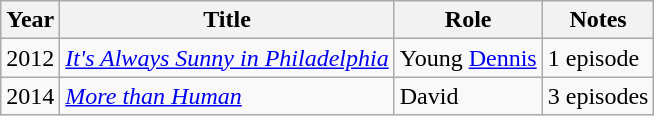<table class="wikitable">
<tr>
<th>Year</th>
<th>Title</th>
<th>Role</th>
<th>Notes</th>
</tr>
<tr>
<td>2012</td>
<td><em><a href='#'>It's Always Sunny in Philadelphia</a></em></td>
<td>Young <a href='#'>Dennis</a></td>
<td>1 episode</td>
</tr>
<tr>
<td>2014</td>
<td><a href='#'><em>More than Human</em></a></td>
<td>David</td>
<td>3 episodes</td>
</tr>
</table>
